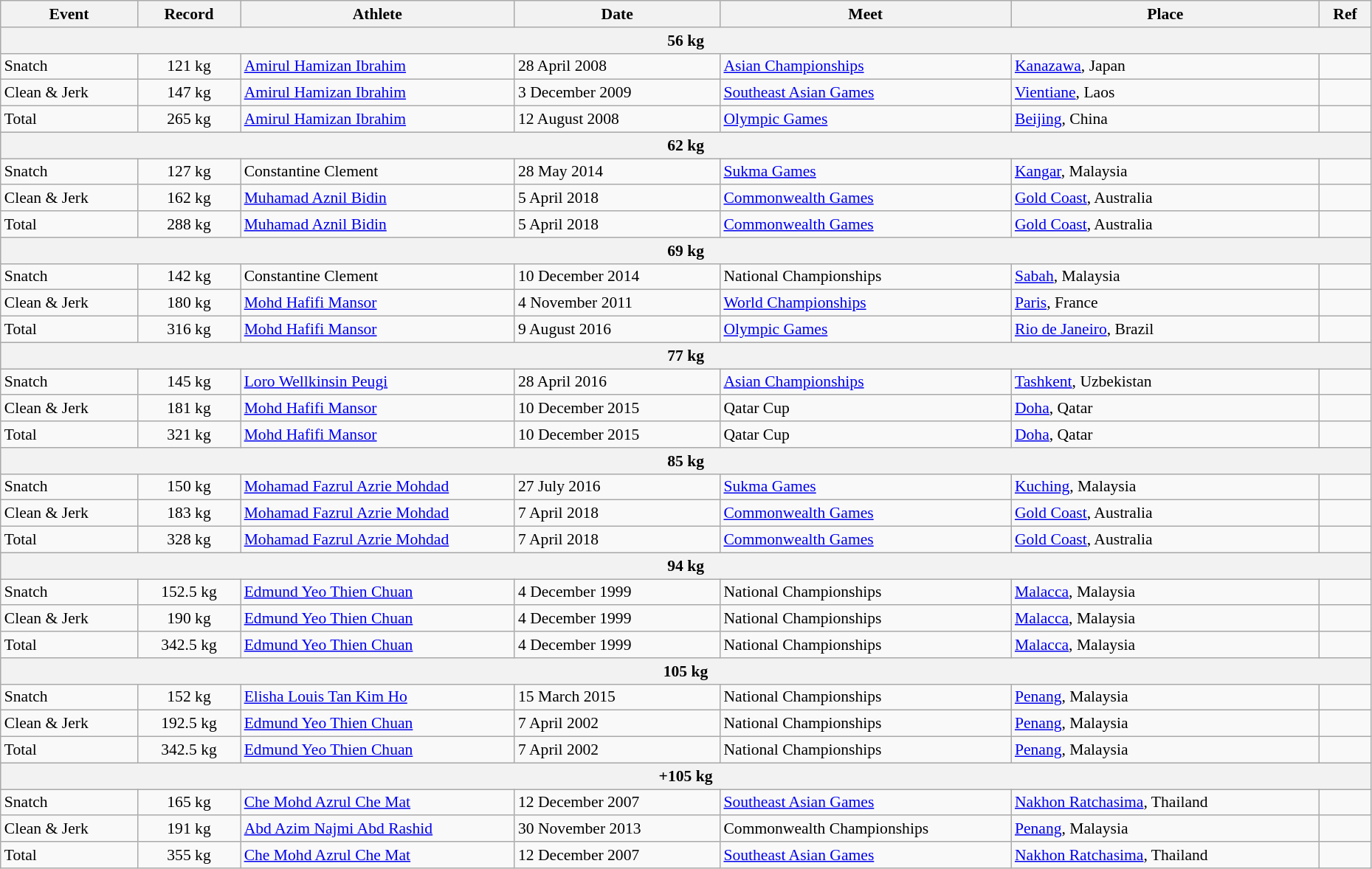<table class="wikitable" style="font-size:90%; width: 98%;">
<tr>
<th width=8%>Event</th>
<th width=6%>Record</th>
<th width=16%>Athlete</th>
<th width=12%>Date</th>
<th width=17%>Meet</th>
<th width=18%>Place</th>
<th width=3%>Ref</th>
</tr>
<tr bgcolor="#DDDDDD">
<th colspan="8">56 kg</th>
</tr>
<tr>
<td>Snatch</td>
<td align=center>121 kg</td>
<td><a href='#'>Amirul Hamizan Ibrahim</a></td>
<td>28 April 2008</td>
<td><a href='#'>Asian Championships</a></td>
<td> <a href='#'>Kanazawa</a>, Japan</td>
<td></td>
</tr>
<tr>
<td>Clean & Jerk</td>
<td align=center>147 kg</td>
<td><a href='#'>Amirul Hamizan Ibrahim</a></td>
<td>3 December 2009</td>
<td><a href='#'>Southeast Asian Games</a></td>
<td> <a href='#'>Vientiane</a>, Laos</td>
<td></td>
</tr>
<tr>
<td>Total</td>
<td align=center>265 kg</td>
<td><a href='#'>Amirul Hamizan Ibrahim</a></td>
<td>12 August 2008</td>
<td><a href='#'>Olympic Games</a></td>
<td> <a href='#'>Beijing</a>, China</td>
<td></td>
</tr>
<tr bgcolor="#DDDDDD">
<th colspan="8">62 kg</th>
</tr>
<tr>
<td>Snatch</td>
<td align=center>127 kg</td>
<td>Constantine Clement</td>
<td>28 May 2014</td>
<td><a href='#'>Sukma Games</a></td>
<td> <a href='#'>Kangar</a>, Malaysia</td>
<td></td>
</tr>
<tr>
<td>Clean & Jerk</td>
<td align=center>162 kg</td>
<td><a href='#'>Muhamad Aznil Bidin</a></td>
<td>5 April 2018</td>
<td><a href='#'>Commonwealth Games</a></td>
<td> <a href='#'>Gold Coast</a>, Australia</td>
<td></td>
</tr>
<tr>
<td>Total</td>
<td align=center>288 kg</td>
<td><a href='#'>Muhamad Aznil Bidin</a></td>
<td>5 April 2018</td>
<td><a href='#'>Commonwealth Games</a></td>
<td> <a href='#'>Gold Coast</a>, Australia</td>
<td></td>
</tr>
<tr bgcolor="#DDDDDD">
<th colspan="8">69 kg</th>
</tr>
<tr>
<td>Snatch</td>
<td align=center>142 kg</td>
<td>Constantine Clement</td>
<td>10 December 2014</td>
<td>National Championships</td>
<td> <a href='#'>Sabah</a>, Malaysia</td>
<td></td>
</tr>
<tr>
<td>Clean & Jerk</td>
<td align=center>180 kg</td>
<td><a href='#'>Mohd Hafifi Mansor</a></td>
<td>4 November 2011</td>
<td><a href='#'>World Championships</a></td>
<td> <a href='#'>Paris</a>, France</td>
<td></td>
</tr>
<tr>
<td>Total</td>
<td align=center>316 kg</td>
<td><a href='#'>Mohd Hafifi Mansor</a></td>
<td>9 August 2016</td>
<td><a href='#'>Olympic Games</a></td>
<td> <a href='#'>Rio de Janeiro</a>, Brazil</td>
<td></td>
</tr>
<tr bgcolor="#DDDDDD">
<th colspan="8">77 kg</th>
</tr>
<tr>
<td>Snatch</td>
<td align=center>145 kg</td>
<td><a href='#'>Loro Wellkinsin Peugi</a></td>
<td>28 April 2016</td>
<td><a href='#'>Asian Championships</a></td>
<td> <a href='#'>Tashkent</a>, Uzbekistan</td>
<td></td>
</tr>
<tr>
<td>Clean & Jerk</td>
<td align=center>181 kg</td>
<td><a href='#'>Mohd Hafifi Mansor</a></td>
<td>10 December 2015</td>
<td>Qatar Cup</td>
<td> <a href='#'>Doha</a>, Qatar</td>
<td></td>
</tr>
<tr>
<td>Total</td>
<td align=center>321 kg</td>
<td><a href='#'>Mohd Hafifi Mansor</a></td>
<td>10 December 2015</td>
<td>Qatar Cup</td>
<td> <a href='#'>Doha</a>, Qatar</td>
<td></td>
</tr>
<tr bgcolor="#DDDDDD">
<th colspan="8">85 kg</th>
</tr>
<tr>
<td>Snatch</td>
<td align=center>150 kg</td>
<td><a href='#'>Mohamad Fazrul Azrie Mohdad</a></td>
<td>27 July 2016</td>
<td><a href='#'>Sukma Games</a></td>
<td> <a href='#'>Kuching</a>, Malaysia</td>
<td></td>
</tr>
<tr>
<td>Clean & Jerk</td>
<td align=center>183 kg</td>
<td><a href='#'>Mohamad Fazrul Azrie Mohdad</a></td>
<td>7 April 2018</td>
<td><a href='#'>Commonwealth Games</a></td>
<td> <a href='#'>Gold Coast</a>, Australia</td>
<td></td>
</tr>
<tr>
<td>Total</td>
<td align=center>328 kg</td>
<td><a href='#'>Mohamad Fazrul Azrie Mohdad</a></td>
<td>7 April 2018</td>
<td><a href='#'>Commonwealth Games</a></td>
<td> <a href='#'>Gold Coast</a>, Australia</td>
<td></td>
</tr>
<tr bgcolor="#DDDDDD">
<th colspan="8">94 kg</th>
</tr>
<tr>
<td>Snatch</td>
<td align=center>152.5 kg</td>
<td><a href='#'>Edmund Yeo Thien Chuan</a></td>
<td>4 December 1999</td>
<td>National Championships</td>
<td> <a href='#'>Malacca</a>, Malaysia</td>
<td></td>
</tr>
<tr>
<td>Clean & Jerk</td>
<td align=center>190 kg</td>
<td><a href='#'>Edmund Yeo Thien Chuan</a></td>
<td>4 December 1999</td>
<td>National Championships</td>
<td> <a href='#'>Malacca</a>, Malaysia</td>
<td></td>
</tr>
<tr>
<td>Total</td>
<td align=center>342.5 kg</td>
<td><a href='#'>Edmund Yeo Thien Chuan</a></td>
<td>4 December 1999</td>
<td>National Championships</td>
<td> <a href='#'>Malacca</a>, Malaysia</td>
<td></td>
</tr>
<tr bgcolor="#DDDDDD">
<th colspan="8">105 kg</th>
</tr>
<tr>
<td>Snatch</td>
<td align=center>152 kg</td>
<td><a href='#'>Elisha Louis Tan Kim Ho</a></td>
<td>15 March 2015</td>
<td>National Championships</td>
<td> <a href='#'>Penang</a>, Malaysia</td>
<td></td>
</tr>
<tr>
<td>Clean & Jerk</td>
<td align=center>192.5 kg</td>
<td><a href='#'>Edmund Yeo Thien Chuan</a></td>
<td>7 April 2002</td>
<td>National Championships</td>
<td> <a href='#'>Penang</a>, Malaysia</td>
<td></td>
</tr>
<tr>
<td>Total</td>
<td align=center>342.5 kg</td>
<td><a href='#'>Edmund Yeo Thien Chuan</a></td>
<td>7 April 2002</td>
<td>National Championships</td>
<td> <a href='#'>Penang</a>, Malaysia</td>
<td></td>
</tr>
<tr bgcolor="#DDDDDD">
<th colspan="8">+105 kg</th>
</tr>
<tr>
<td>Snatch</td>
<td align=center>165 kg</td>
<td><a href='#'>Che Mohd Azrul Che Mat</a></td>
<td>12 December 2007</td>
<td><a href='#'>Southeast Asian Games</a></td>
<td> <a href='#'>Nakhon Ratchasima</a>, Thailand</td>
<td></td>
</tr>
<tr>
<td>Clean & Jerk</td>
<td align=center>191 kg</td>
<td><a href='#'>Abd Azim Najmi Abd Rashid</a></td>
<td>30 November 2013</td>
<td>Commonwealth Championships</td>
<td> <a href='#'>Penang</a>, Malaysia</td>
<td></td>
</tr>
<tr>
<td>Total</td>
<td align=center>355 kg</td>
<td><a href='#'>Che Mohd Azrul Che Mat</a></td>
<td>12 December 2007</td>
<td><a href='#'>Southeast Asian Games</a></td>
<td> <a href='#'>Nakhon Ratchasima</a>, Thailand</td>
<td></td>
</tr>
</table>
